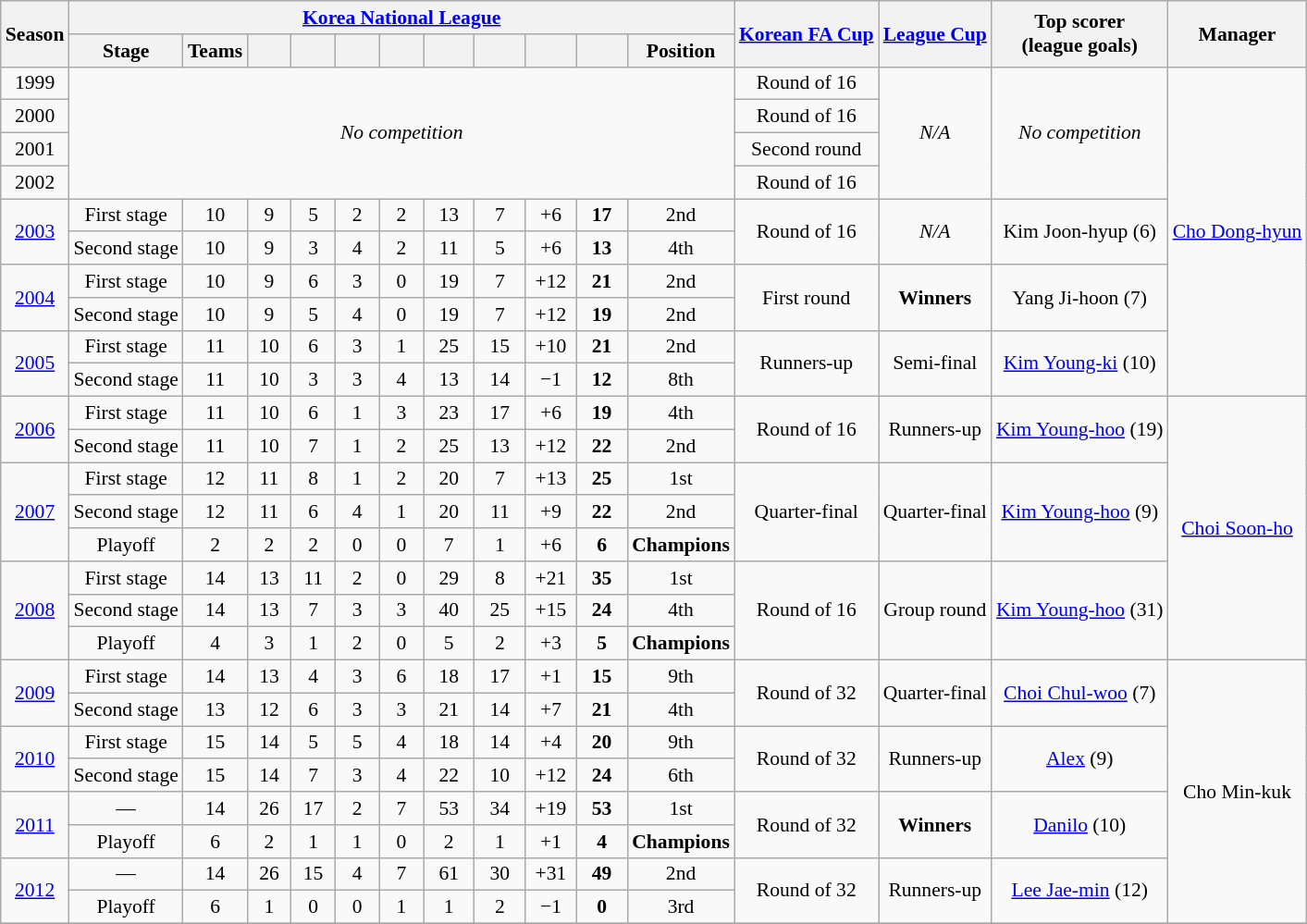<table class="wikitable" style="text-align:center; font-size:90%;">
<tr>
<th rowspan=2>Season</th>
<th colspan=11><a href='#'>Korea National League</a></th>
<th rowspan=2><a href='#'>Korean FA Cup</a></th>
<th rowspan=2><a href='#'>League Cup</a></th>
<th rowspan=2>Top scorer<br>(league goals)</th>
<th rowspan=2>Manager</th>
</tr>
<tr>
<th>Stage</th>
<th>Teams</th>
<th width=25></th>
<th width=25></th>
<th width=25></th>
<th width=25></th>
<th width=30></th>
<th width=30></th>
<th width=30></th>
<th width=30></th>
<th>Position</th>
</tr>
<tr>
<td>1999</td>
<td colspan=11 rowspan=4><em>No competition</em></td>
<td>Round of 16</td>
<td rowspan=4><em>N/A</em></td>
<td rowspan=4><em>No competition</em></td>
<td rowspan=10><a href='#'>Cho Dong-hyun</a></td>
</tr>
<tr>
<td>2000</td>
<td>Round of 16</td>
</tr>
<tr>
<td>2001</td>
<td>Second round</td>
</tr>
<tr>
<td>2002</td>
<td>Round of 16</td>
</tr>
<tr>
<td rowspan=2><a href='#'>2003</a></td>
<td>First stage</td>
<td>10</td>
<td>9</td>
<td>5</td>
<td>2</td>
<td>2</td>
<td>13</td>
<td>7</td>
<td>+6</td>
<td><strong>17</strong></td>
<td>2nd</td>
<td rowspan=2>Round of 16</td>
<td rowspan=2><em>N/A</em></td>
<td rowspan=2>Kim Joon-hyup (6)</td>
</tr>
<tr>
<td>Second stage</td>
<td>10</td>
<td>9</td>
<td>3</td>
<td>4</td>
<td>2</td>
<td>11</td>
<td>5</td>
<td>+6</td>
<td><strong>13</strong></td>
<td>4th</td>
</tr>
<tr>
<td rowspan=2><a href='#'>2004</a></td>
<td>First stage</td>
<td>10</td>
<td>9</td>
<td>6</td>
<td>3</td>
<td>0</td>
<td>19</td>
<td>7</td>
<td>+12</td>
<td><strong>21</strong></td>
<td>2nd</td>
<td rowspan=2>First round</td>
<td rowspan=2><strong>Winners</strong></td>
<td rowspan=2>Yang Ji-hoon (7)</td>
</tr>
<tr>
<td>Second stage</td>
<td>10</td>
<td>9</td>
<td>5</td>
<td>4</td>
<td>0</td>
<td>19</td>
<td>7</td>
<td>+12</td>
<td><strong>19</strong></td>
<td>2nd</td>
</tr>
<tr>
<td rowspan=2><a href='#'>2005</a></td>
<td>First stage</td>
<td>11</td>
<td>10</td>
<td>6</td>
<td>3</td>
<td>1</td>
<td>25</td>
<td>15</td>
<td>+10</td>
<td><strong>21</strong></td>
<td>2nd</td>
<td rowspan=2>Runners-up</td>
<td rowspan=2>Semi-final</td>
<td rowspan=2><a href='#'>Kim Young-ki</a> (10)</td>
</tr>
<tr>
<td>Second stage</td>
<td>11</td>
<td>10</td>
<td>3</td>
<td>3</td>
<td>4</td>
<td>13</td>
<td>14</td>
<td>−1</td>
<td><strong>12</strong></td>
<td>8th</td>
</tr>
<tr>
<td rowspan=2><a href='#'>2006</a></td>
<td>First stage</td>
<td>11</td>
<td>10</td>
<td>6</td>
<td>1</td>
<td>3</td>
<td>23</td>
<td>17</td>
<td>+6</td>
<td><strong>19</strong></td>
<td>4th</td>
<td rowspan=2>Round of 16</td>
<td rowspan=2>Runners-up</td>
<td rowspan=2><a href='#'>Kim Young-hoo</a> (19)</td>
<td rowspan=8><a href='#'>Choi Soon-ho</a></td>
</tr>
<tr>
<td>Second stage</td>
<td>11</td>
<td>10</td>
<td>7</td>
<td>1</td>
<td>2</td>
<td>25</td>
<td>13</td>
<td>+12</td>
<td><strong>22</strong></td>
<td>2nd</td>
</tr>
<tr>
<td rowspan=3><a href='#'>2007</a></td>
<td>First stage</td>
<td>12</td>
<td>11</td>
<td>8</td>
<td>1</td>
<td>2</td>
<td>20</td>
<td>7</td>
<td>+13</td>
<td><strong>25</strong></td>
<td>1st</td>
<td rowspan=3>Quarter-final</td>
<td rowspan=3>Quarter-final</td>
<td rowspan=3><a href='#'>Kim Young-hoo</a> (9)</td>
</tr>
<tr>
<td>Second stage</td>
<td>12</td>
<td>11</td>
<td>6</td>
<td>4</td>
<td>1</td>
<td>20</td>
<td>11</td>
<td>+9</td>
<td><strong>22</strong></td>
<td>2nd</td>
</tr>
<tr>
<td>Playoff</td>
<td>2</td>
<td>2</td>
<td>2</td>
<td>0</td>
<td>0</td>
<td>7</td>
<td>1</td>
<td>+6</td>
<td><strong>6</strong></td>
<td><strong>Champions</strong></td>
</tr>
<tr>
<td rowspan=3><a href='#'>2008</a></td>
<td>First stage</td>
<td>14</td>
<td>13</td>
<td>11</td>
<td>2</td>
<td>0</td>
<td>29</td>
<td>8</td>
<td>+21</td>
<td><strong>35</strong></td>
<td>1st</td>
<td rowspan=3>Round of 16</td>
<td rowspan=3>Group round</td>
<td rowspan=3><a href='#'>Kim Young-hoo</a> (31)</td>
</tr>
<tr>
<td>Second stage</td>
<td>14</td>
<td>13</td>
<td>7</td>
<td>3</td>
<td>3</td>
<td>40</td>
<td>25</td>
<td>+15</td>
<td><strong>24</strong></td>
<td>4th</td>
</tr>
<tr>
<td>Playoff</td>
<td>4</td>
<td>3</td>
<td>1</td>
<td>2</td>
<td>0</td>
<td>5</td>
<td>2</td>
<td>+3</td>
<td><strong>5</strong></td>
<td><strong>Champions</strong></td>
</tr>
<tr>
<td rowspan=2><a href='#'>2009</a></td>
<td>First stage</td>
<td>14</td>
<td>13</td>
<td>4</td>
<td>3</td>
<td>6</td>
<td>18</td>
<td>17</td>
<td>+1</td>
<td><strong>15</strong></td>
<td>9th</td>
<td rowspan=2>Round of 32</td>
<td rowspan=2>Quarter-final</td>
<td rowspan=2><a href='#'>Choi Chul-woo</a> (7)</td>
<td rowspan=8>Cho Min-kuk</td>
</tr>
<tr>
<td>Second stage</td>
<td>13</td>
<td>12</td>
<td>6</td>
<td>3</td>
<td>3</td>
<td>21</td>
<td>14</td>
<td>+7</td>
<td><strong>21</strong></td>
<td>4th</td>
</tr>
<tr>
<td rowspan=2><a href='#'>2010</a></td>
<td>First stage</td>
<td>15</td>
<td>14</td>
<td>5</td>
<td>5</td>
<td>4</td>
<td>18</td>
<td>14</td>
<td>+4</td>
<td><strong>20</strong></td>
<td>9th</td>
<td rowspan=2>Round of 32</td>
<td rowspan=2>Runners-up</td>
<td rowspan=2><a href='#'>Alex</a> (9)</td>
</tr>
<tr>
<td>Second stage</td>
<td>15</td>
<td>14</td>
<td>7</td>
<td>3</td>
<td>4</td>
<td>22</td>
<td>10</td>
<td>+12</td>
<td><strong>24</strong></td>
<td>6th</td>
</tr>
<tr>
<td rowspan=2><a href='#'>2011</a></td>
<td>—</td>
<td>14</td>
<td>26</td>
<td>17</td>
<td>2</td>
<td>7</td>
<td>53</td>
<td>34</td>
<td>+19</td>
<td><strong>53</strong></td>
<td>1st</td>
<td rowspan=2>Round of 32</td>
<td rowspan=2><strong>Winners</strong></td>
<td rowspan=2><a href='#'>Danilo</a> (10)</td>
</tr>
<tr>
<td>Playoff</td>
<td>6</td>
<td>2</td>
<td>1</td>
<td>1</td>
<td>0</td>
<td>2</td>
<td>1</td>
<td>+1</td>
<td><strong>4</strong></td>
<td><strong>Champions</strong></td>
</tr>
<tr>
<td rowspan=2><a href='#'>2012</a></td>
<td>—</td>
<td>14</td>
<td>26</td>
<td>15</td>
<td>4</td>
<td>7</td>
<td>61</td>
<td>30</td>
<td>+31</td>
<td><strong>49</strong></td>
<td>2nd</td>
<td rowspan=2>Round of 32</td>
<td rowspan=2>Runners-up</td>
<td rowspan=2><a href='#'>Lee Jae-min</a> (12)</td>
</tr>
<tr>
<td>Playoff</td>
<td>6</td>
<td>1</td>
<td>0</td>
<td>0</td>
<td>1</td>
<td>1</td>
<td>2</td>
<td>−1</td>
<td><strong>0</strong></td>
<td>3rd</td>
</tr>
<tr>
</tr>
</table>
